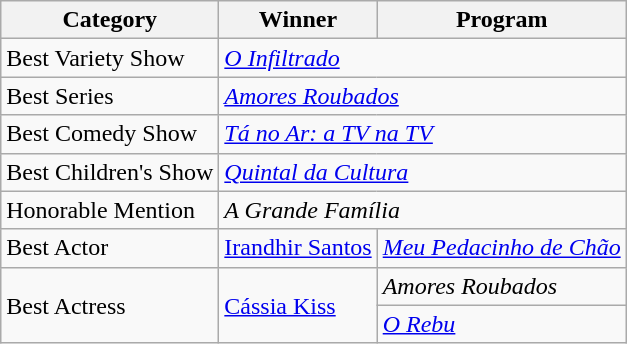<table class="wikitable">
<tr>
<th>Category</th>
<th>Winner</th>
<th>Program</th>
</tr>
<tr>
<td>Best Variety Show</td>
<td colspan="2"><em><a href='#'>O Infiltrado</a></em></td>
</tr>
<tr>
<td>Best Series</td>
<td colspan="2"><em><a href='#'>Amores Roubados</a></em></td>
</tr>
<tr>
<td>Best Comedy Show</td>
<td colspan="2"><em><a href='#'>Tá no Ar: a TV na TV</a></em></td>
</tr>
<tr>
<td>Best Children's Show</td>
<td colspan="2"><em><a href='#'>Quintal da Cultura</a></em></td>
</tr>
<tr>
<td>Honorable Mention</td>
<td colspan="2"><em>A Grande Família</em></td>
</tr>
<tr>
<td>Best Actor</td>
<td><a href='#'>Irandhir Santos</a></td>
<td><em><a href='#'>Meu Pedacinho de Chão</a></em></td>
</tr>
<tr>
<td rowspan="2">Best Actress</td>
<td rowspan="2"><a href='#'>Cássia Kiss</a></td>
<td><em>Amores Roubados</em></td>
</tr>
<tr>
<td><em><a href='#'>O Rebu</a></em></td>
</tr>
</table>
